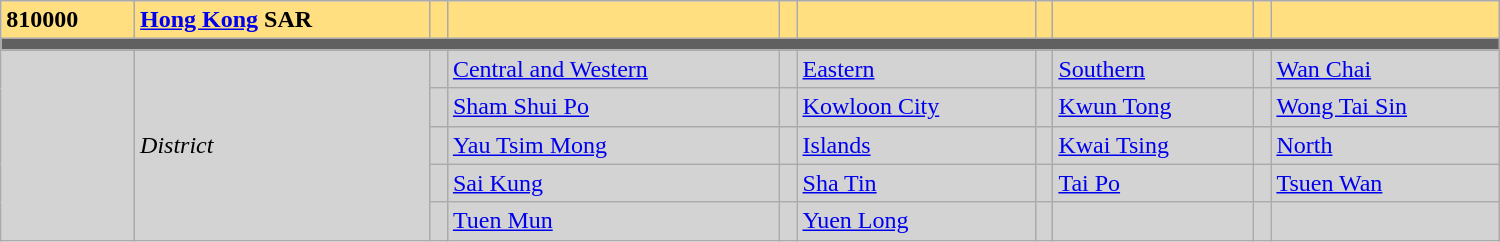<table class="wikitable" align="center" width="1000">
<tr ---- style="background:#FFDF80">
<td><strong>810000</strong></td>
<td><strong><a href='#'>Hong Kong</a> SAR</strong><br></td>
<td></td>
<td></td>
<td></td>
<td></td>
<td></td>
<td></td>
<td></td>
<td></td>
</tr>
<tr style="background:#606060; height:2pt">
<td colspan="10"></td>
</tr>
<tr ---- style="background:#D3D3D3">
<td rowspan="5"></td>
<td rowspan="5"><em>District</em><br></td>
<td></td>
<td><a href='#'>Central and Western</a><br></td>
<td></td>
<td><a href='#'>Eastern</a><br></td>
<td></td>
<td><a href='#'>Southern</a><br></td>
<td></td>
<td><a href='#'>Wan Chai</a><br></td>
</tr>
<tr ---- style="background:#D3D3D3">
<td></td>
<td><a href='#'>Sham Shui Po</a><br></td>
<td></td>
<td><a href='#'>Kowloon City</a><br></td>
<td></td>
<td><a href='#'>Kwun Tong</a><br></td>
<td></td>
<td><a href='#'>Wong Tai Sin</a><br></td>
</tr>
<tr ---- style="background:#D3D3D3">
<td></td>
<td><a href='#'>Yau Tsim Mong</a><br></td>
<td></td>
<td><a href='#'>Islands</a><br></td>
<td></td>
<td><a href='#'>Kwai Tsing</a><br></td>
<td></td>
<td><a href='#'>North</a><br></td>
</tr>
<tr ---- style="background:#D3D3D3">
<td></td>
<td><a href='#'>Sai Kung</a><br></td>
<td></td>
<td><a href='#'>Sha Tin</a><br></td>
<td></td>
<td><a href='#'>Tai Po</a><br></td>
<td></td>
<td><a href='#'>Tsuen Wan</a><br></td>
</tr>
<tr ---- style="background:#D3D3D3">
<td></td>
<td><a href='#'>Tuen Mun</a><br></td>
<td></td>
<td><a href='#'>Yuen Long</a><br></td>
<td></td>
<td></td>
<td></td>
<td></td>
</tr>
</table>
